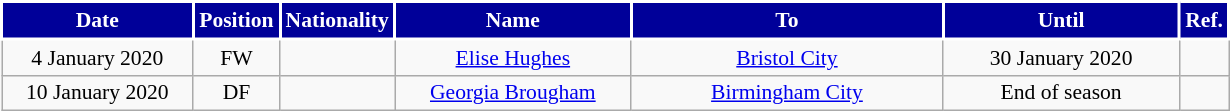<table class="wikitable" style="text-align:center; font-size:90%; ">
<tr>
<th style="background:#000099;color:white;border:2px solid #ffffff; width:120px;">Date</th>
<th style="background:#000099;color:white;border:2px solid #ffffff; width:50px;">Position</th>
<th style="background:#000099;color:white;border:2px solid #ffffff; width:50px;">Nationality</th>
<th style="background:#000099;color:white;border:2px solid #ffffff; width:150px;">Name</th>
<th style="background:#000099;color:white;border:2px solid #ffffff; width:200px;">To</th>
<th style="background:#000099;color:white;border:2px solid #ffffff; width:150px;">Until</th>
<th style="background:#000099;color:white;border:2px solid #ffffff; width:25px;">Ref.</th>
</tr>
<tr>
<td>4 January 2020</td>
<td>FW</td>
<td></td>
<td><a href='#'>Elise Hughes</a></td>
<td> <a href='#'>Bristol City</a></td>
<td>30 January 2020</td>
<td></td>
</tr>
<tr>
<td>10 January 2020</td>
<td>DF</td>
<td></td>
<td><a href='#'>Georgia Brougham</a></td>
<td> <a href='#'>Birmingham City</a></td>
<td>End of season</td>
<td></td>
</tr>
</table>
